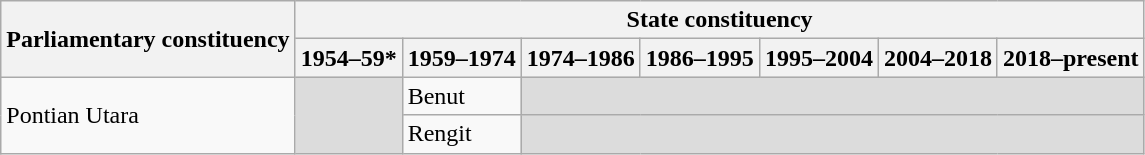<table class="wikitable">
<tr>
<th rowspan="2">Parliamentary constituency</th>
<th colspan="7">State constituency</th>
</tr>
<tr>
<th>1954–59*</th>
<th>1959–1974</th>
<th>1974–1986</th>
<th>1986–1995</th>
<th>1995–2004</th>
<th>2004–2018</th>
<th>2018–present</th>
</tr>
<tr>
<td rowspan="2">Pontian Utara</td>
<td rowspan="2" bgcolor="dcdcdc"></td>
<td>Benut</td>
<td colspan="5" bgcolor="dcdcdc"></td>
</tr>
<tr>
<td>Rengit</td>
<td colspan="5" bgcolor="dcdcdc"></td>
</tr>
</table>
